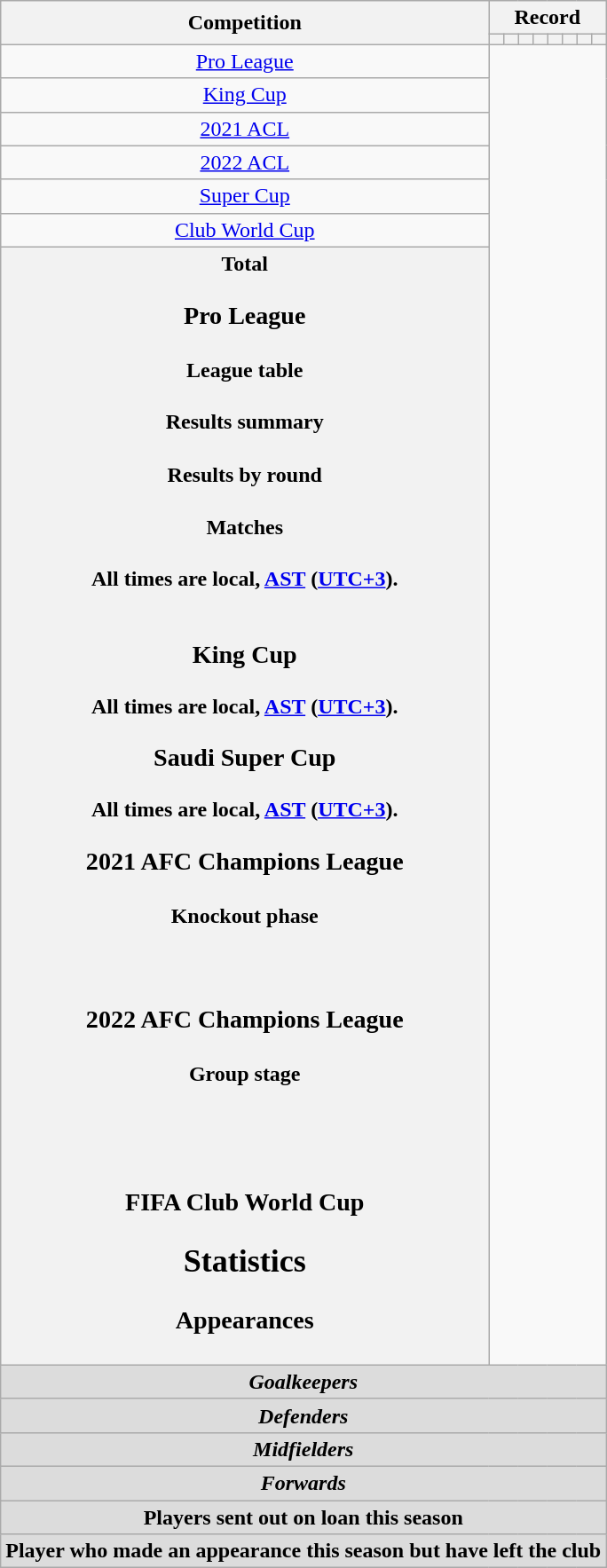<table class="wikitable" style="text-align: center">
<tr>
<th rowspan=2>Competition</th>
<th colspan=8>Record</th>
</tr>
<tr>
<th></th>
<th></th>
<th></th>
<th></th>
<th></th>
<th></th>
<th></th>
<th></th>
</tr>
<tr>
<td><a href='#'>Pro League</a><br></td>
</tr>
<tr>
<td><a href='#'>King Cup</a><br></td>
</tr>
<tr>
<td><a href='#'>2021 ACL</a><br></td>
</tr>
<tr>
<td><a href='#'>2022 ACL</a><br></td>
</tr>
<tr>
<td><a href='#'>Super Cup</a><br></td>
</tr>
<tr>
<td><a href='#'>Club World Cup</a><br></td>
</tr>
<tr>
<th>Total<br>
<h3>Pro League</h3><h4>League table</h4><h4>Results summary</h4>
<h4>Results by round</h4><h4>Matches</h4>All times are local, <a href='#'>AST</a> (<a href='#'>UTC+3</a>).<br>


<br>




























<h3>King Cup</h3>
All times are local, <a href='#'>AST</a> (<a href='#'>UTC+3</a>).<br>


<h3>Saudi Super Cup</h3>
All times are local, <a href='#'>AST</a> (<a href='#'>UTC+3</a>).<br><h3>2021 AFC Champions League</h3><h4>Knockout phase</h4><br>


<h3>2022 AFC Champions League</h3><h4>Group stage</h4><br><br>




<h3>FIFA Club World Cup</h3>


<h2>Statistics</h2><h3>Appearances</h3></th>
</tr>
<tr>
<th colspan=20 style=background:#dcdcdc; text-align:center><em>Goalkeepers</em><br>

</th>
</tr>
<tr>
<th colspan=20 style=background:#dcdcdc; text-align:center><em>Defenders</em><br>








</th>
</tr>
<tr>
<th colspan=20 style=background:#dcdcdc; text-align:center><em>Midfielders</em><br>










</th>
</tr>
<tr>
<th colspan=20 style=background:#dcdcdc; text-align:center><em>Forwards</em><br>



</th>
</tr>
<tr>
<th colspan=20 style=background:#dcdcdc; text-align:center>Players sent out on loan this season<br>

</th>
</tr>
<tr>
<th colspan=20 style=background:#dcdcdc; text-align:center>Player who made an appearance this season but have left the club<br>

</th>
</tr>
</table>
